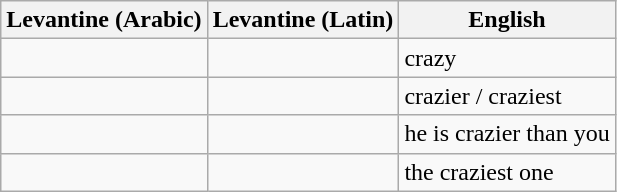<table class="wikitable">
<tr>
<th>Levantine (Arabic)</th>
<th>Levantine (Latin)</th>
<th>English</th>
</tr>
<tr>
<td style="text-align:right;"></td>
<td></td>
<td>crazy</td>
</tr>
<tr>
<td style="text-align:right;"></td>
<td></td>
<td>crazier / craziest</td>
</tr>
<tr>
<td style="text-align:right;"></td>
<td></td>
<td>he is crazier than you</td>
</tr>
<tr>
<td style="text-align:right;"></td>
<td></td>
<td>the craziest one</td>
</tr>
</table>
